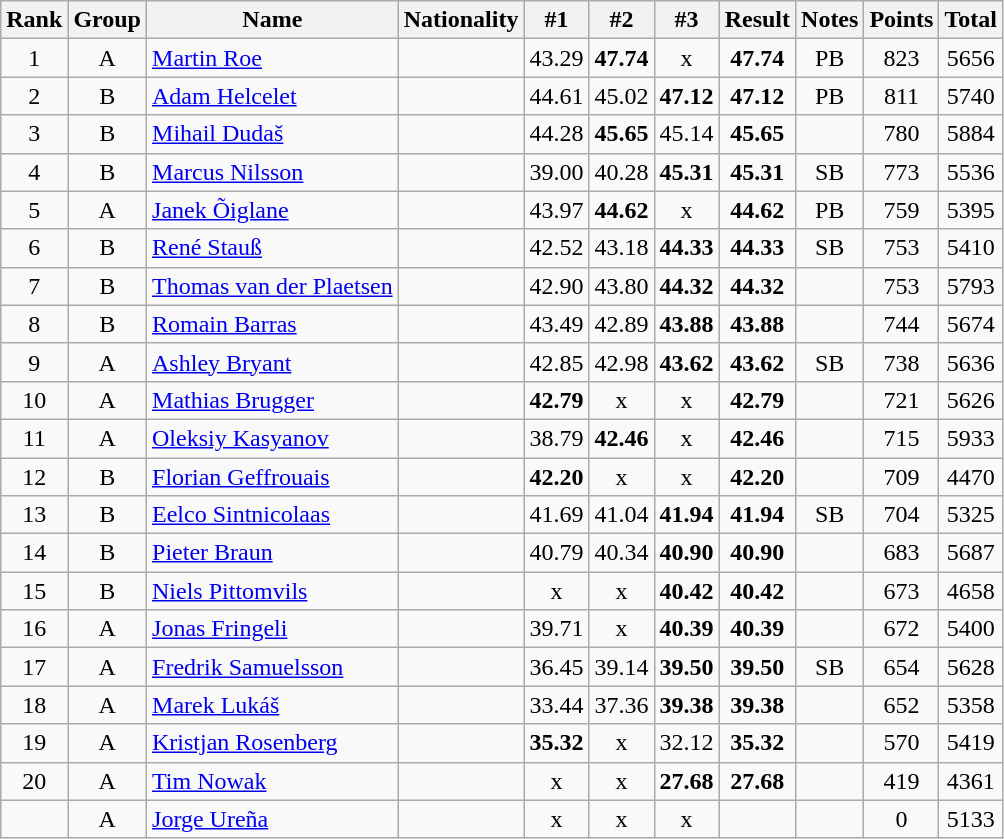<table class="wikitable sortable" style="text-align:center">
<tr>
<th>Rank</th>
<th>Group</th>
<th>Name</th>
<th>Nationality</th>
<th>#1</th>
<th>#2</th>
<th>#3</th>
<th>Result</th>
<th>Notes</th>
<th>Points</th>
<th>Total</th>
</tr>
<tr>
<td>1</td>
<td>A</td>
<td align=left><a href='#'>Martin Roe</a></td>
<td align=left></td>
<td>43.29</td>
<td><strong>47.74</strong></td>
<td>x</td>
<td><strong>47.74</strong></td>
<td>PB</td>
<td>823</td>
<td>5656</td>
</tr>
<tr>
<td>2</td>
<td>B</td>
<td align=left><a href='#'>Adam Helcelet</a></td>
<td align=left></td>
<td>44.61</td>
<td>45.02</td>
<td><strong>47.12</strong></td>
<td><strong>47.12</strong></td>
<td>PB</td>
<td>811</td>
<td>5740</td>
</tr>
<tr>
<td>3</td>
<td>B</td>
<td align=left><a href='#'>Mihail Dudaš</a></td>
<td align=left></td>
<td>44.28</td>
<td><strong>45.65</strong></td>
<td>45.14</td>
<td><strong>45.65</strong></td>
<td></td>
<td>780</td>
<td>5884</td>
</tr>
<tr>
<td>4</td>
<td>B</td>
<td align=left><a href='#'>Marcus Nilsson</a></td>
<td align=left></td>
<td>39.00</td>
<td>40.28</td>
<td><strong>45.31</strong></td>
<td><strong>45.31</strong></td>
<td>SB</td>
<td>773</td>
<td>5536</td>
</tr>
<tr>
<td>5</td>
<td>A</td>
<td align=left><a href='#'>Janek Õiglane</a></td>
<td align=left></td>
<td>43.97</td>
<td><strong>44.62</strong></td>
<td>x</td>
<td><strong>44.62</strong></td>
<td>PB</td>
<td>759</td>
<td>5395</td>
</tr>
<tr>
<td>6</td>
<td>B</td>
<td align=left><a href='#'>René Stauß</a></td>
<td align=left></td>
<td>42.52</td>
<td>43.18</td>
<td><strong>44.33</strong></td>
<td><strong>44.33</strong></td>
<td>SB</td>
<td>753</td>
<td>5410</td>
</tr>
<tr>
<td>7</td>
<td>B</td>
<td align=left><a href='#'>Thomas van der Plaetsen</a></td>
<td align=left></td>
<td>42.90</td>
<td>43.80</td>
<td><strong>44.32</strong></td>
<td><strong>44.32</strong></td>
<td></td>
<td>753</td>
<td>5793</td>
</tr>
<tr>
<td>8</td>
<td>B</td>
<td align=left><a href='#'>Romain Barras</a></td>
<td align=left></td>
<td>43.49</td>
<td>42.89</td>
<td><strong>43.88</strong></td>
<td><strong>43.88</strong></td>
<td></td>
<td>744</td>
<td>5674</td>
</tr>
<tr>
<td>9</td>
<td>A</td>
<td align=left><a href='#'>Ashley Bryant</a></td>
<td align=left></td>
<td>42.85</td>
<td>42.98</td>
<td><strong>43.62</strong></td>
<td><strong>43.62</strong></td>
<td>SB</td>
<td>738</td>
<td>5636</td>
</tr>
<tr>
<td>10</td>
<td>A</td>
<td align=left><a href='#'>Mathias Brugger</a></td>
<td align=left></td>
<td><strong>42.79</strong></td>
<td>x</td>
<td>x</td>
<td><strong>42.79</strong></td>
<td></td>
<td>721</td>
<td>5626</td>
</tr>
<tr>
<td>11</td>
<td>A</td>
<td align=left><a href='#'>Oleksiy Kasyanov</a></td>
<td align=left></td>
<td>38.79</td>
<td><strong>42.46</strong></td>
<td>x</td>
<td><strong>42.46</strong></td>
<td></td>
<td>715</td>
<td>5933</td>
</tr>
<tr>
<td>12</td>
<td>B</td>
<td align=left><a href='#'>Florian Geffrouais</a></td>
<td align=left></td>
<td><strong>42.20</strong></td>
<td>x</td>
<td>x</td>
<td><strong>42.20</strong></td>
<td></td>
<td>709</td>
<td>4470</td>
</tr>
<tr>
<td>13</td>
<td>B</td>
<td align=left><a href='#'>Eelco Sintnicolaas</a></td>
<td align=left></td>
<td>41.69</td>
<td>41.04</td>
<td><strong>41.94</strong></td>
<td><strong>41.94</strong></td>
<td>SB</td>
<td>704</td>
<td>5325</td>
</tr>
<tr>
<td>14</td>
<td>B</td>
<td align=left><a href='#'>Pieter Braun</a></td>
<td align=left></td>
<td>40.79</td>
<td>40.34</td>
<td><strong>40.90</strong></td>
<td><strong>40.90</strong></td>
<td></td>
<td>683</td>
<td>5687</td>
</tr>
<tr>
<td>15</td>
<td>B</td>
<td align=left><a href='#'>Niels Pittomvils</a></td>
<td align=left></td>
<td>x</td>
<td>x</td>
<td><strong>40.42</strong></td>
<td><strong>40.42</strong></td>
<td></td>
<td>673</td>
<td>4658</td>
</tr>
<tr>
<td>16</td>
<td>A</td>
<td align=left><a href='#'>Jonas Fringeli</a></td>
<td align=left></td>
<td>39.71</td>
<td>x</td>
<td><strong>40.39</strong></td>
<td><strong>40.39</strong></td>
<td></td>
<td>672</td>
<td>5400</td>
</tr>
<tr>
<td>17</td>
<td>A</td>
<td align=left><a href='#'>Fredrik Samuelsson</a></td>
<td align=left></td>
<td>36.45</td>
<td>39.14</td>
<td><strong>39.50</strong></td>
<td><strong>39.50</strong></td>
<td>SB</td>
<td>654</td>
<td>5628</td>
</tr>
<tr>
<td>18</td>
<td>A</td>
<td align=left><a href='#'>Marek Lukáš</a></td>
<td align=left></td>
<td>33.44</td>
<td>37.36</td>
<td><strong>39.38</strong></td>
<td><strong>39.38</strong></td>
<td></td>
<td>652</td>
<td>5358</td>
</tr>
<tr>
<td>19</td>
<td>A</td>
<td align=left><a href='#'>Kristjan Rosenberg</a></td>
<td align=left></td>
<td><strong>35.32</strong></td>
<td>x</td>
<td>32.12</td>
<td><strong>35.32</strong></td>
<td></td>
<td>570</td>
<td>5419</td>
</tr>
<tr>
<td>20</td>
<td>A</td>
<td align=left><a href='#'>Tim Nowak</a></td>
<td align=left></td>
<td>x</td>
<td>x</td>
<td><strong>27.68</strong></td>
<td><strong>27.68</strong></td>
<td></td>
<td>419</td>
<td>4361</td>
</tr>
<tr>
<td></td>
<td>A</td>
<td align=left><a href='#'>Jorge Ureña</a></td>
<td align=left></td>
<td>x</td>
<td>x</td>
<td>x</td>
<td><strong></strong></td>
<td></td>
<td>0</td>
<td>5133</td>
</tr>
</table>
